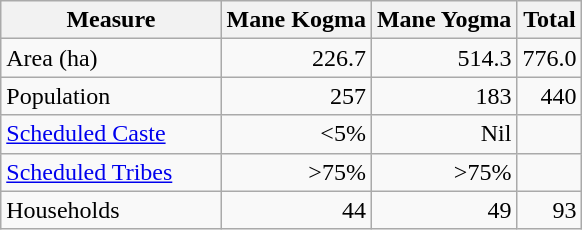<table class="wikitable" style="text-align:right; padding-right: 2em;">
<tr>
<th>Measure</th>
<th>Mane Kogma</th>
<th>Mane Yogma</th>
<th>Total</th>
</tr>
<tr>
<td style="text-align:left; padding-right: 2em;">Area (ha)</td>
<td>226.7</td>
<td>514.3</td>
<td>776.0</td>
</tr>
<tr>
<td style="text-align:left; padding-right: 2em;">Population</td>
<td>257</td>
<td>183</td>
<td>440</td>
</tr>
<tr>
<td style="text-align:left; padding-right: 2em;"><a href='#'>Scheduled Caste</a></td>
<td><5%</td>
<td>Nil</td>
<td></td>
</tr>
<tr>
<td style="text-align:left; padding-right: 2em;"><a href='#'>Scheduled Tribes</a></td>
<td>>75%</td>
<td>>75%</td>
<td></td>
</tr>
<tr>
<td style="text-align:left; padding-right: 2em;">Households</td>
<td>44</td>
<td>49</td>
<td>93</td>
</tr>
</table>
